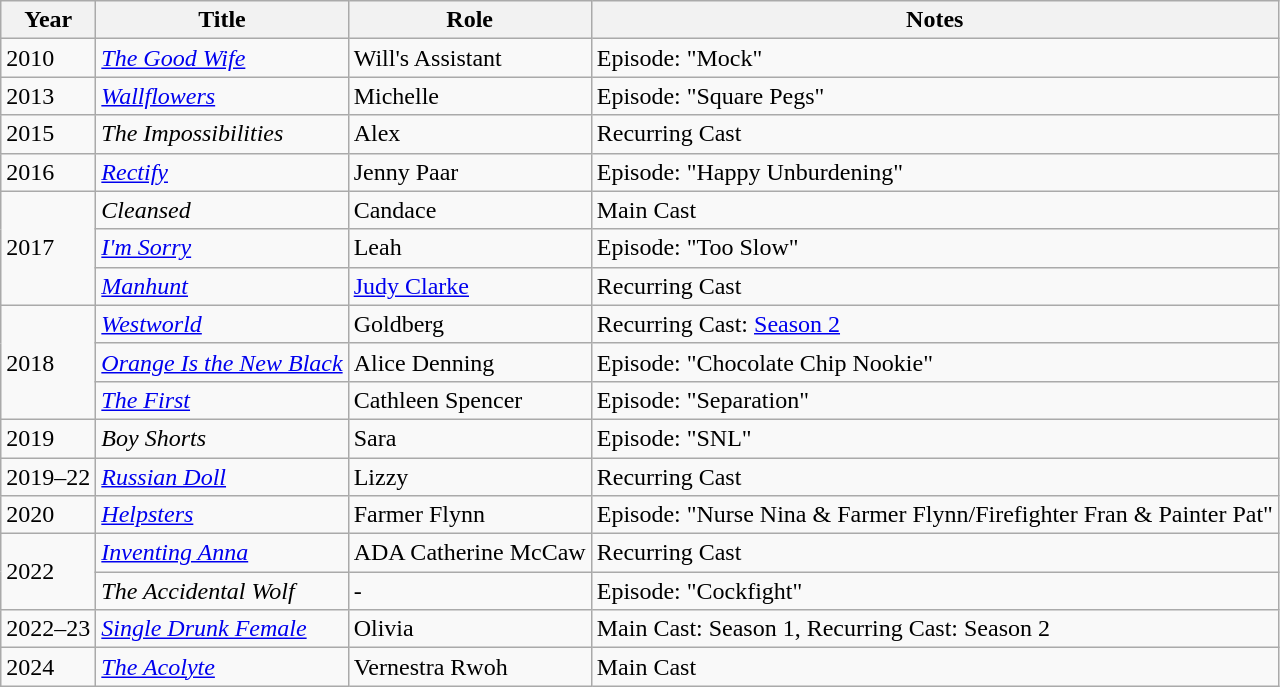<table class="wikitable sortable">
<tr>
<th>Year</th>
<th>Title</th>
<th>Role</th>
<th>Notes</th>
</tr>
<tr>
<td>2010</td>
<td><em><a href='#'>The Good Wife</a></em></td>
<td>Will's Assistant</td>
<td>Episode: "Mock"</td>
</tr>
<tr>
<td>2013</td>
<td><em><a href='#'>Wallflowers</a></em></td>
<td>Michelle</td>
<td>Episode: "Square Pegs"</td>
</tr>
<tr>
<td>2015</td>
<td><em>The Impossibilities</em></td>
<td>Alex</td>
<td>Recurring Cast</td>
</tr>
<tr>
<td>2016</td>
<td><em><a href='#'>Rectify</a></em></td>
<td>Jenny Paar</td>
<td>Episode: "Happy Unburdening"</td>
</tr>
<tr>
<td rowspan=3>2017</td>
<td><em>Cleansed</em></td>
<td>Candace</td>
<td>Main Cast</td>
</tr>
<tr>
<td><em><a href='#'>I'm Sorry</a></em></td>
<td>Leah</td>
<td>Episode: "Too Slow"</td>
</tr>
<tr>
<td><em><a href='#'>Manhunt</a></em></td>
<td><a href='#'>Judy Clarke</a></td>
<td>Recurring Cast</td>
</tr>
<tr>
<td rowspan=3>2018</td>
<td><em><a href='#'>Westworld</a></em></td>
<td>Goldberg</td>
<td>Recurring Cast: <a href='#'>Season 2</a></td>
</tr>
<tr>
<td><em><a href='#'>Orange Is the New Black</a></em></td>
<td>Alice Denning</td>
<td>Episode: "Chocolate Chip Nookie"</td>
</tr>
<tr>
<td><em><a href='#'>The First</a></em></td>
<td>Cathleen Spencer</td>
<td>Episode: "Separation"</td>
</tr>
<tr>
<td>2019</td>
<td><em>Boy Shorts</em></td>
<td>Sara</td>
<td>Episode: "SNL"</td>
</tr>
<tr>
<td>2019–22</td>
<td><em><a href='#'>Russian Doll</a></em></td>
<td>Lizzy</td>
<td>Recurring Cast</td>
</tr>
<tr>
<td>2020</td>
<td><em><a href='#'>Helpsters</a></em></td>
<td>Farmer Flynn</td>
<td>Episode: "Nurse Nina & Farmer Flynn/Firefighter Fran & Painter Pat"</td>
</tr>
<tr>
<td rowspan="2">2022</td>
<td><em><a href='#'>Inventing Anna</a></em></td>
<td>ADA Catherine McCaw</td>
<td>Recurring Cast</td>
</tr>
<tr>
<td><em>The Accidental Wolf</em></td>
<td>-</td>
<td>Episode: "Cockfight"</td>
</tr>
<tr>
<td>2022–23</td>
<td><em><a href='#'>Single Drunk Female</a></em></td>
<td>Olivia</td>
<td>Main Cast: Season 1, Recurring Cast: Season 2</td>
</tr>
<tr>
<td>2024</td>
<td><em><a href='#'>The Acolyte</a></em></td>
<td>Vernestra Rwoh</td>
<td>Main Cast</td>
</tr>
</table>
